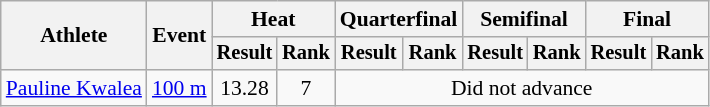<table class=wikitable style="font-size:90%">
<tr>
<th rowspan="2">Athlete</th>
<th rowspan="2">Event</th>
<th colspan="2">Heat</th>
<th colspan="2">Quarterfinal</th>
<th colspan="2">Semifinal</th>
<th colspan="2">Final</th>
</tr>
<tr style="font-size:95%">
<th>Result</th>
<th>Rank</th>
<th>Result</th>
<th>Rank</th>
<th>Result</th>
<th>Rank</th>
<th>Result</th>
<th>Rank</th>
</tr>
<tr align=center>
<td align=left><a href='#'>Pauline Kwalea</a></td>
<td align=left><a href='#'>100 m</a></td>
<td>13.28</td>
<td>7</td>
<td colspan=6>Did not advance</td>
</tr>
</table>
